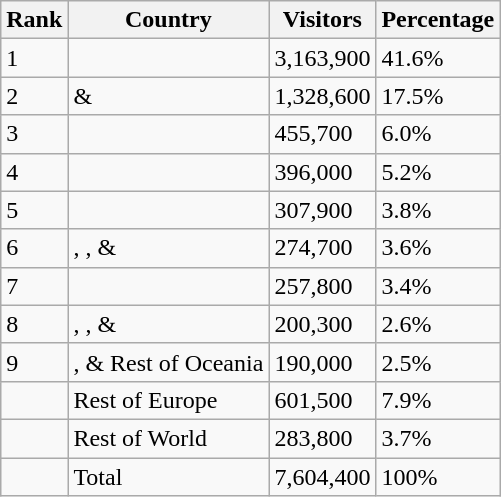<table class="wikitable">
<tr>
<th>Rank</th>
<th>Country</th>
<th>Visitors</th>
<th>Percentage</th>
</tr>
<tr>
<td>1</td>
<td></td>
<td>3,163,900</td>
<td>41.6%</td>
</tr>
<tr>
<td>2</td>
<td> & </td>
<td>1,328,600</td>
<td>17.5%</td>
</tr>
<tr>
<td>3</td>
<td></td>
<td>455,700</td>
<td>6.0%</td>
</tr>
<tr>
<td>4</td>
<td></td>
<td>396,000</td>
<td>5.2%</td>
</tr>
<tr>
<td>5</td>
<td></td>
<td>307,900</td>
<td>3.8%</td>
</tr>
<tr>
<td>6</td>
<td>, , & </td>
<td>274,700</td>
<td>3.6%</td>
</tr>
<tr>
<td>7</td>
<td></td>
<td>257,800</td>
<td>3.4%</td>
</tr>
<tr>
<td>8</td>
<td>, ,  & </td>
<td>200,300</td>
<td>2.6%</td>
</tr>
<tr>
<td>9</td>
<td>,  & Rest of Oceania</td>
<td>190,000</td>
<td>2.5%</td>
</tr>
<tr>
<td></td>
<td>Rest of Europe</td>
<td>601,500</td>
<td>7.9%</td>
</tr>
<tr>
<td></td>
<td>Rest of World</td>
<td>283,800</td>
<td>3.7%</td>
</tr>
<tr>
<td></td>
<td>Total</td>
<td>7,604,400</td>
<td>100%</td>
</tr>
</table>
